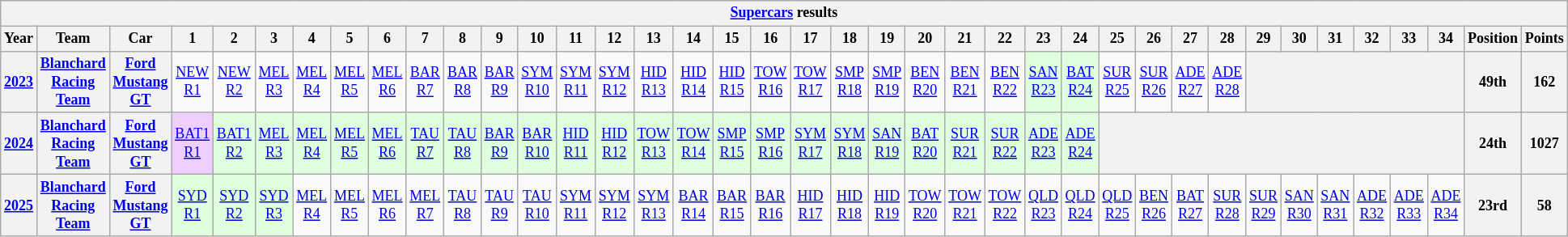<table class="wikitable" style="text-align:center; font-size:75%">
<tr>
<th colspan=45><a href='#'>Supercars</a> results</th>
</tr>
<tr>
<th>Year</th>
<th>Team</th>
<th>Car</th>
<th>1</th>
<th>2</th>
<th>3</th>
<th>4</th>
<th>5</th>
<th>6</th>
<th>7</th>
<th>8</th>
<th>9</th>
<th>10</th>
<th>11</th>
<th>12</th>
<th>13</th>
<th>14</th>
<th>15</th>
<th>16</th>
<th>17</th>
<th>18</th>
<th>19</th>
<th>20</th>
<th>21</th>
<th>22</th>
<th>23</th>
<th>24</th>
<th>25</th>
<th>26</th>
<th>27</th>
<th>28</th>
<th>29</th>
<th>30</th>
<th>31</th>
<th>32</th>
<th>33</th>
<th>34</th>
<th>Position</th>
<th>Points</th>
</tr>
<tr>
<th><a href='#'>2023</a></th>
<th><a href='#'>Blanchard Racing Team</a></th>
<th><a href='#'>Ford Mustang GT</a></th>
<td><a href='#'>NEW<br>R1</a></td>
<td><a href='#'>NEW<br>R2</a></td>
<td><a href='#'>MEL<br>R3</a></td>
<td><a href='#'>MEL<br>R4</a></td>
<td><a href='#'>MEL<br>R5</a></td>
<td><a href='#'>MEL<br>R6</a></td>
<td><a href='#'>BAR<br>R7</a></td>
<td><a href='#'>BAR<br>R8</a></td>
<td><a href='#'>BAR<br>R9</a></td>
<td><a href='#'>SYM<br>R10</a></td>
<td><a href='#'>SYM<br>R11</a></td>
<td><a href='#'>SYM<br>R12</a></td>
<td><a href='#'>HID<br>R13</a></td>
<td><a href='#'>HID<br>R14</a></td>
<td><a href='#'>HID<br>R15</a></td>
<td><a href='#'>TOW<br>R16</a></td>
<td><a href='#'>TOW<br>R17</a></td>
<td><a href='#'>SMP<br>R18</a></td>
<td><a href='#'>SMP<br>R19</a></td>
<td><a href='#'>BEN<br>R20</a></td>
<td><a href='#'>BEN<br>R21</a></td>
<td><a href='#'>BEN<br>R22</a></td>
<td style=background:#dfffdf><a href='#'>SAN<br>R23</a><br></td>
<td style=background:#dfffdf><a href='#'>BAT<br>R24</a><br></td>
<td><a href='#'>SUR<br>R25</a></td>
<td><a href='#'>SUR<br>R26</a></td>
<td><a href='#'>ADE<br>R27</a></td>
<td><a href='#'>ADE<br>R28</a></td>
<th colspan=6></th>
<th>49th</th>
<th>162</th>
</tr>
<tr>
<th><a href='#'>2024</a></th>
<th><a href='#'>Blanchard Racing Team</a></th>
<th><a href='#'>Ford Mustang GT</a></th>
<td style=background:#efcfff><a href='#'>BAT1<br>R1</a><br></td>
<td style=background:#dfffdf><a href='#'>BAT1<br>R2</a><br></td>
<td style=background:#dfffdf><a href='#'>MEL<br>R3</a><br></td>
<td style=background:#dfffdf><a href='#'>MEL<br>R4</a><br></td>
<td style=background:#dfffdf><a href='#'>MEL<br>R5</a><br></td>
<td style=background:#dfffdf><a href='#'>MEL<br>R6</a><br></td>
<td style=background:#dfffdf><a href='#'>TAU<br>R7</a><br></td>
<td style=background:#dfffdf><a href='#'>TAU<br>R8</a><br></td>
<td style=background:#dfffdf><a href='#'>BAR<br>R9</a><br></td>
<td style=background:#dfffdf><a href='#'>BAR<br>R10</a><br></td>
<td style=background:#dfffdf><a href='#'>HID<br>R11</a><br></td>
<td style=background:#dfffdf><a href='#'>HID<br>R12</a><br></td>
<td style=background:#dfffdf><a href='#'>TOW<br>R13</a><br></td>
<td style=background:#dfffdf><a href='#'>TOW<br>R14</a><br></td>
<td style=background:#dfffdf><a href='#'>SMP<br>R15</a><br></td>
<td style=background:#dfffdf><a href='#'>SMP<br>R16</a><br></td>
<td style=background:#dfffdf><a href='#'>SYM<br>R17</a><br></td>
<td style=background:#dfffdf><a href='#'>SYM<br>R18</a><br></td>
<td style=background:#dfffdf><a href='#'>SAN<br>R19</a><br></td>
<td style=background:#dfffdf><a href='#'>BAT<br>R20</a><br></td>
<td style=background:#dfffdf><a href='#'>SUR<br>R21</a><br></td>
<td style=background:#dfffdf><a href='#'>SUR<br>R22</a><br></td>
<td style=background:#dfffdf><a href='#'>ADE<br>R23</a><br></td>
<td style=background:#dfffdf><a href='#'>ADE<br>R24</a><br></td>
<th colspan=10></th>
<th>24th</th>
<th>1027</th>
</tr>
<tr>
<th><a href='#'>2025</a></th>
<th><a href='#'>Blanchard Racing Team</a></th>
<th><a href='#'>Ford Mustang GT</a></th>
<td style=background:#dfffdf><a href='#'>SYD<br>R1</a><br></td>
<td style=background:#dfffdf><a href='#'>SYD<br>R2</a><br></td>
<td style=background:#dfffdf><a href='#'>SYD<br>R3</a><br></td>
<td style=background:#><a href='#'>MEL<br>R4</a><br></td>
<td style=background:#><a href='#'>MEL<br>R5</a><br></td>
<td style=background:#><a href='#'>MEL<br>R6</a><br></td>
<td style=background:#><a href='#'>MEL<br>R7</a><br></td>
<td style=background:#><a href='#'>TAU<br>R8</a><br></td>
<td style=background:#><a href='#'>TAU<br>R9</a><br></td>
<td style=background:#><a href='#'>TAU<br>R10</a><br></td>
<td style=background:#><a href='#'>SYM<br>R11</a><br></td>
<td style=background:#><a href='#'>SYM<br>R12</a><br></td>
<td style=background:#><a href='#'>SYM<br>R13</a><br></td>
<td style=background:#><a href='#'>BAR<br>R14</a><br></td>
<td style=background:#><a href='#'>BAR<br>R15</a><br></td>
<td style=background:#><a href='#'>BAR<br>R16</a><br></td>
<td style=background:#><a href='#'>HID<br>R17</a><br></td>
<td style=background:#><a href='#'>HID<br>R18</a><br></td>
<td style=background:#><a href='#'>HID<br>R19</a><br></td>
<td style=background:#><a href='#'>TOW<br>R20</a><br></td>
<td style=background:#><a href='#'>TOW<br>R21</a><br></td>
<td style=background:#><a href='#'>TOW<br>R22</a><br></td>
<td style=background:#><a href='#'>QLD<br>R23</a><br></td>
<td style=background:#><a href='#'>QLD<br>R24</a><br></td>
<td style=background:#><a href='#'>QLD<br>R25</a><br></td>
<td style=background:#><a href='#'>BEN<br>R26</a><br></td>
<td style=background:#><a href='#'>BAT<br>R27</a><br></td>
<td style=background:#><a href='#'>SUR<br>R28</a><br></td>
<td style=background:#><a href='#'>SUR<br>R29</a><br></td>
<td style=background:#><a href='#'>SAN<br>R30</a><br></td>
<td style=background:#><a href='#'>SAN<br>R31</a><br></td>
<td style=background:#><a href='#'>ADE<br>R32</a><br></td>
<td style=background:#><a href='#'>ADE<br>R33</a><br></td>
<td style=background:#><a href='#'>ADE<br>R34</a><br></td>
<th>23rd</th>
<th>58</th>
</tr>
</table>
